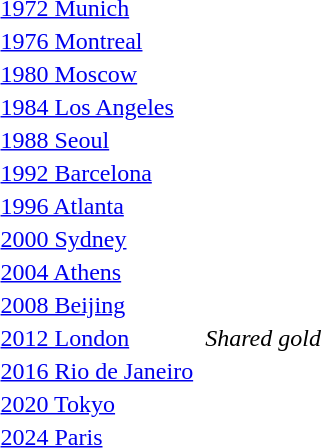<table>
<tr>
<td><a href='#'>1972 Munich</a><br></td>
<td></td>
<td></td>
<td></td>
</tr>
<tr>
<td><a href='#'>1976 Montreal</a><br></td>
<td></td>
<td></td>
<td></td>
</tr>
<tr>
<td><a href='#'>1980 Moscow</a><br></td>
<td></td>
<td></td>
<td></td>
</tr>
<tr>
<td><a href='#'>1984 Los Angeles</a><br></td>
<td></td>
<td></td>
<td></td>
</tr>
<tr>
<td><a href='#'>1988 Seoul</a><br></td>
<td></td>
<td></td>
<td></td>
</tr>
<tr>
<td><a href='#'>1992 Barcelona</a><br></td>
<td></td>
<td></td>
<td></td>
</tr>
<tr>
<td><a href='#'>1996 Atlanta</a><br></td>
<td></td>
<td></td>
<td></td>
</tr>
<tr>
<td><a href='#'>2000 Sydney</a><br></td>
<td></td>
<td></td>
<td></td>
</tr>
<tr>
<td><a href='#'>2004 Athens</a><br></td>
<td></td>
<td></td>
<td></td>
</tr>
<tr>
<td rowspan="2"><a href='#'>2008 Beijing</a><br></td>
<td rowspan="2"></td>
<td rowspan="2"></td>
<td></td>
</tr>
<tr>
<td></td>
</tr>
<tr>
<td rowspan="2"><a href='#'>2012 London</a><br></td>
<td></td>
<td rowspan="2"><em>Shared gold</em></td>
<td></td>
</tr>
<tr>
<td></td>
<td></td>
</tr>
<tr>
<td rowspan="2"><a href='#'>2016 Rio de Janeiro</a><br></td>
<td rowspan="2"></td>
<td rowspan="2"></td>
<td></td>
</tr>
<tr>
<td></td>
</tr>
<tr>
<td rowspan="2"><a href='#'>2020 Tokyo</a><br></td>
<td rowspan="2"></td>
<td rowspan="2"></td>
<td></td>
</tr>
<tr>
<td></td>
</tr>
<tr>
<td rowspan="2"><a href='#'>2024 Paris</a><br></td>
<td rowspan=2></td>
<td rowspan=2></td>
<td></td>
</tr>
<tr>
<td></td>
</tr>
</table>
